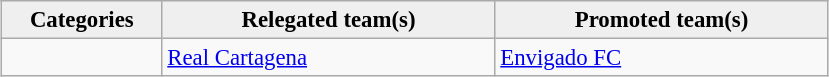<table align=center border="2" cellpadding="3" cellspacing="0" style="margin: 0.5em 0.5em 0.5em 1em; padding: 0.5em; background: #EFEFEF; border: 1px #aaa solid; border-collapse: collapse; font-size: 95%;">
<tr>
<th width=100>Categories</th>
<th width=215>Relegated team(s)</th>
<th width=215>Promoted team(s)</th>
</tr>
<tr bgcolor="#f9f9f9">
<td></td>
<td><a href='#'>Real Cartagena</a></td>
<td><a href='#'>Envigado FC</a></td>
</tr>
</table>
